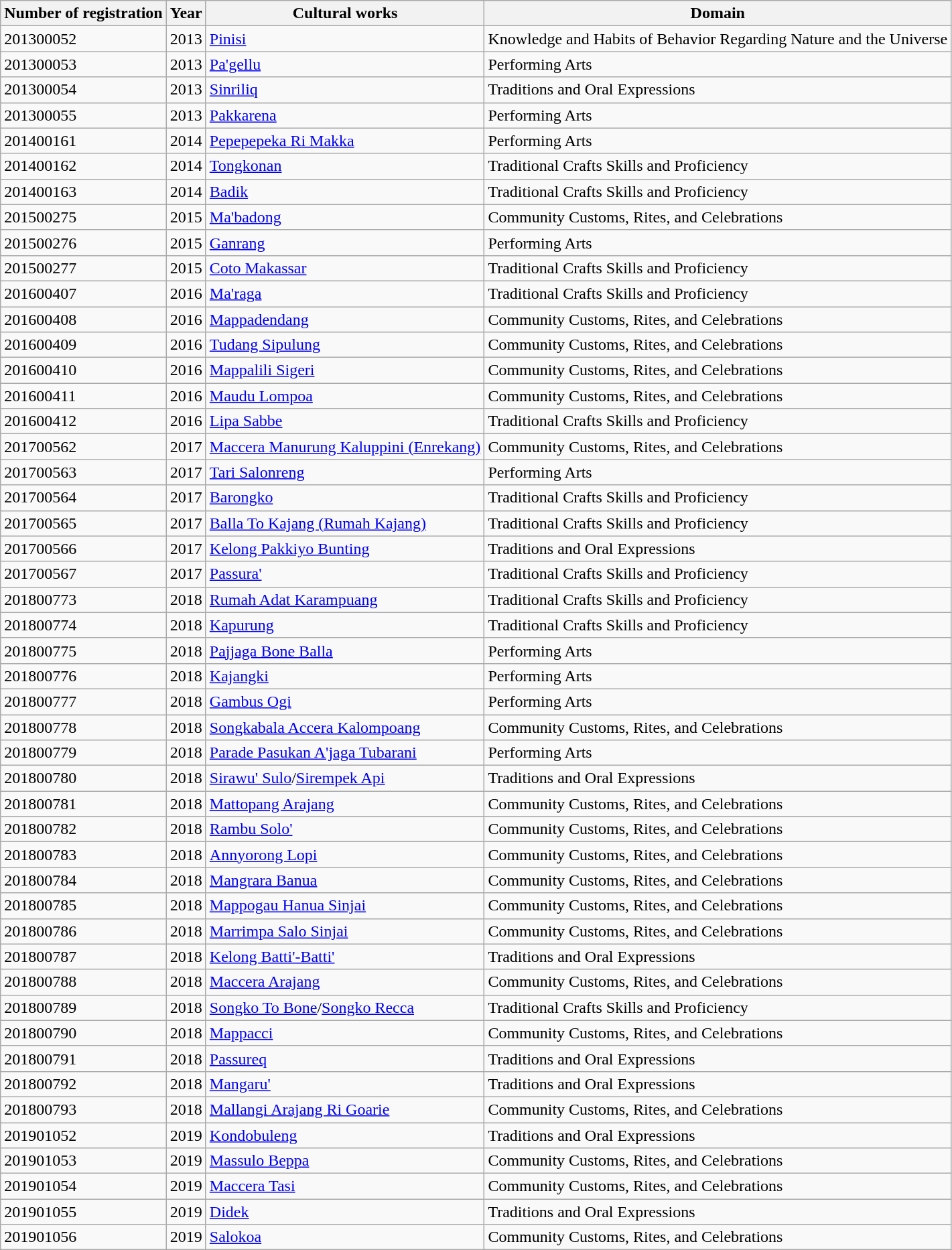<table class = "wikitable sortable">
<tr>
<th>Number of registration</th>
<th>Year</th>
<th>Cultural works</th>
<th>Domain</th>
</tr>
<tr>
<td>201300052</td>
<td>2013</td>
<td><a href='#'>Pinisi</a></td>
<td>Knowledge and Habits of Behavior Regarding Nature and the Universe</td>
</tr>
<tr>
<td>201300053</td>
<td>2013</td>
<td><a href='#'>Pa'gellu</a></td>
<td>Performing Arts</td>
</tr>
<tr>
<td>201300054</td>
<td>2013</td>
<td><a href='#'>Sinriliq</a></td>
<td>Traditions and Oral Expressions</td>
</tr>
<tr>
<td>201300055</td>
<td>2013</td>
<td><a href='#'>Pakkarena</a></td>
<td>Performing Arts</td>
</tr>
<tr>
<td>201400161</td>
<td>2014</td>
<td><a href='#'>Pepepepeka Ri Makka</a></td>
<td>Performing Arts</td>
</tr>
<tr>
<td>201400162</td>
<td>2014</td>
<td><a href='#'>Tongkonan</a></td>
<td>Traditional Crafts Skills and Proficiency</td>
</tr>
<tr>
<td>201400163</td>
<td>2014</td>
<td><a href='#'>Badik</a></td>
<td>Traditional Crafts Skills and Proficiency</td>
</tr>
<tr>
<td>201500275</td>
<td>2015</td>
<td><a href='#'>Ma'badong</a></td>
<td>Community Customs, Rites, and Celebrations</td>
</tr>
<tr>
<td>201500276</td>
<td>2015</td>
<td><a href='#'>Ganrang</a></td>
<td>Performing Arts</td>
</tr>
<tr>
<td>201500277</td>
<td>2015</td>
<td><a href='#'>Coto Makassar</a></td>
<td>Traditional Crafts Skills and Proficiency</td>
</tr>
<tr>
<td>201600407</td>
<td>2016</td>
<td><a href='#'>Ma'raga</a></td>
<td>Traditional Crafts Skills and Proficiency</td>
</tr>
<tr>
<td>201600408</td>
<td>2016</td>
<td><a href='#'>Mappadendang</a></td>
<td>Community Customs, Rites, and Celebrations</td>
</tr>
<tr>
<td>201600409</td>
<td>2016</td>
<td><a href='#'>Tudang Sipulung</a></td>
<td>Community Customs, Rites, and Celebrations</td>
</tr>
<tr>
<td>201600410</td>
<td>2016</td>
<td><a href='#'>Mappalili Sigeri</a></td>
<td>Community Customs, Rites, and Celebrations</td>
</tr>
<tr>
<td>201600411</td>
<td>2016</td>
<td><a href='#'>Maudu Lompoa</a></td>
<td>Community Customs, Rites, and Celebrations</td>
</tr>
<tr>
<td>201600412</td>
<td>2016</td>
<td><a href='#'>Lipa Sabbe</a></td>
<td>Traditional Crafts Skills and Proficiency</td>
</tr>
<tr>
<td>201700562</td>
<td>2017</td>
<td><a href='#'>Maccera Manurung Kaluppini (Enrekang)</a></td>
<td>Community Customs, Rites, and Celebrations</td>
</tr>
<tr>
<td>201700563</td>
<td>2017</td>
<td><a href='#'>Tari Salonreng</a></td>
<td>Performing Arts</td>
</tr>
<tr>
<td>201700564</td>
<td>2017</td>
<td><a href='#'>Barongko</a></td>
<td>Traditional Crafts Skills and Proficiency</td>
</tr>
<tr>
<td>201700565</td>
<td>2017</td>
<td><a href='#'>Balla To Kajang (Rumah Kajang)</a></td>
<td>Traditional Crafts Skills and Proficiency</td>
</tr>
<tr>
<td>201700566</td>
<td>2017</td>
<td><a href='#'>Kelong Pakkiyo Bunting</a></td>
<td>Traditions and Oral Expressions</td>
</tr>
<tr>
<td>201700567</td>
<td>2017</td>
<td><a href='#'>Passura'</a></td>
<td>Traditional Crafts Skills and Proficiency</td>
</tr>
<tr>
<td>201800773</td>
<td>2018</td>
<td><a href='#'>Rumah Adat Karampuang</a></td>
<td>Traditional Crafts Skills and Proficiency</td>
</tr>
<tr>
<td>201800774</td>
<td>2018</td>
<td><a href='#'>Kapurung</a></td>
<td>Traditional Crafts Skills and Proficiency</td>
</tr>
<tr>
<td>201800775</td>
<td>2018</td>
<td><a href='#'>Pajjaga Bone Balla</a></td>
<td>Performing Arts</td>
</tr>
<tr>
<td>201800776</td>
<td>2018</td>
<td><a href='#'>Kajangki</a></td>
<td>Performing Arts</td>
</tr>
<tr>
<td>201800777</td>
<td>2018</td>
<td><a href='#'>Gambus Ogi</a></td>
<td>Performing Arts</td>
</tr>
<tr>
<td>201800778</td>
<td>2018</td>
<td><a href='#'>Songkabala Accera Kalompoang</a></td>
<td>Community Customs, Rites, and Celebrations</td>
</tr>
<tr>
<td>201800779</td>
<td>2018</td>
<td><a href='#'>Parade Pasukan A'jaga Tubarani</a></td>
<td>Performing Arts</td>
</tr>
<tr>
<td>201800780</td>
<td>2018</td>
<td><a href='#'>Sirawu' Sulo</a>/<a href='#'>Sirempek Api</a></td>
<td>Traditions and Oral Expressions</td>
</tr>
<tr>
<td>201800781</td>
<td>2018</td>
<td><a href='#'>Mattopang Arajang</a></td>
<td>Community Customs, Rites, and Celebrations</td>
</tr>
<tr>
<td>201800782</td>
<td>2018</td>
<td><a href='#'>Rambu Solo'</a></td>
<td>Community Customs, Rites, and Celebrations</td>
</tr>
<tr>
<td>201800783</td>
<td>2018</td>
<td><a href='#'>Annyorong Lopi</a></td>
<td>Community Customs, Rites, and Celebrations</td>
</tr>
<tr>
<td>201800784</td>
<td>2018</td>
<td><a href='#'>Mangrara Banua</a></td>
<td>Community Customs, Rites, and Celebrations</td>
</tr>
<tr>
<td>201800785</td>
<td>2018</td>
<td><a href='#'>Mappogau Hanua Sinjai</a></td>
<td>Community Customs, Rites, and Celebrations</td>
</tr>
<tr>
<td>201800786</td>
<td>2018</td>
<td><a href='#'>Marrimpa Salo Sinjai</a></td>
<td>Community Customs, Rites, and Celebrations</td>
</tr>
<tr>
<td>201800787</td>
<td>2018</td>
<td><a href='#'>Kelong Batti'-Batti'</a></td>
<td>Traditions and Oral Expressions</td>
</tr>
<tr>
<td>201800788</td>
<td>2018</td>
<td><a href='#'>Maccera Arajang</a></td>
<td>Community Customs, Rites, and Celebrations</td>
</tr>
<tr>
<td>201800789</td>
<td>2018</td>
<td><a href='#'>Songko To Bone</a>/<a href='#'>Songko Recca</a></td>
<td>Traditional Crafts Skills and Proficiency</td>
</tr>
<tr>
<td>201800790</td>
<td>2018</td>
<td><a href='#'>Mappacci</a></td>
<td>Community Customs, Rites, and Celebrations</td>
</tr>
<tr>
<td>201800791</td>
<td>2018</td>
<td><a href='#'>Passureq</a></td>
<td>Traditions and Oral Expressions</td>
</tr>
<tr>
<td>201800792</td>
<td>2018</td>
<td><a href='#'>Mangaru'</a></td>
<td>Traditions and Oral Expressions</td>
</tr>
<tr>
<td>201800793</td>
<td>2018</td>
<td><a href='#'>Mallangi Arajang Ri Goarie</a></td>
<td>Community Customs, Rites, and Celebrations</td>
</tr>
<tr>
<td>201901052</td>
<td>2019</td>
<td><a href='#'>Kondobuleng</a></td>
<td>Traditions and Oral Expressions</td>
</tr>
<tr>
<td>201901053</td>
<td>2019</td>
<td><a href='#'>Massulo Beppa</a></td>
<td>Community Customs, Rites, and Celebrations</td>
</tr>
<tr>
<td>201901054</td>
<td>2019</td>
<td><a href='#'>Maccera Tasi</a></td>
<td>Community Customs, Rites, and Celebrations</td>
</tr>
<tr>
<td>201901055</td>
<td>2019</td>
<td><a href='#'>Didek</a></td>
<td>Traditions and Oral Expressions</td>
</tr>
<tr>
<td>201901056</td>
<td>2019</td>
<td><a href='#'>Salokoa</a></td>
<td>Community Customs, Rites, and Celebrations</td>
</tr>
</table>
